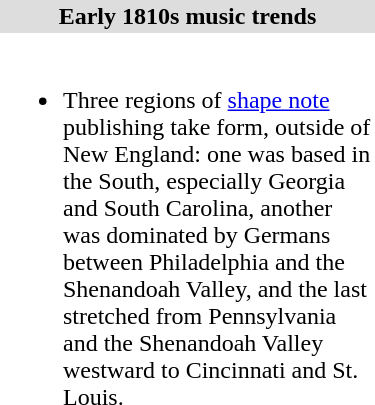<table align="right" border="0" width=250 cellpadding="2" cellspacing="0" style="margin-left:0.5em;" class="toccolours">
<tr>
<th style="background:#ddd;">Early 1810s music trends</th>
</tr>
<tr>
<td><br><ul><li>Three regions of <a href='#'>shape note</a> publishing take form, outside of New England: one was based in the South, especially Georgia and South Carolina, another was dominated by Germans between Philadelphia and the Shenandoah Valley, and the last stretched from Pennsylvania and the Shenandoah Valley westward to Cincinnati and St. Louis.</li></ul></td>
</tr>
</table>
